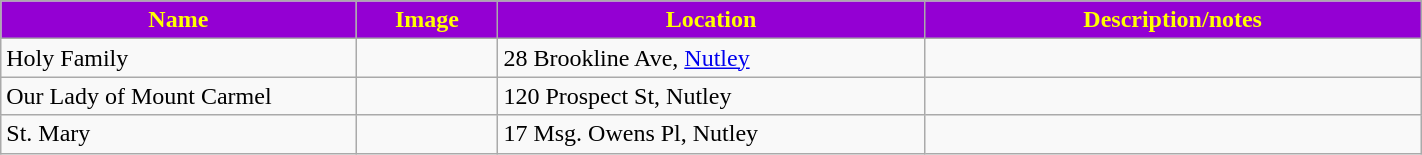<table class="wikitable sortable" style="width:75%">
<tr>
<th style="background:darkviolet; color:yellow;" width="25%"><strong>Name</strong></th>
<th style="background:darkviolet; color:yellow;" width="10%"><strong>Image</strong></th>
<th style="background:darkviolet; color:yellow;" width="30%"><strong>Location</strong></th>
<th style="background:darkviolet; color:yellow;" width="35%"><strong>Description/notes</strong></th>
</tr>
<tr>
<td>Holy Family</td>
<td></td>
<td>28 Brookline Ave, <a href='#'>Nutley</a></td>
<td></td>
</tr>
<tr>
<td>Our Lady of Mount Carmel</td>
<td></td>
<td>120 Prospect St, Nutley</td>
<td></td>
</tr>
<tr>
<td>St. Mary</td>
<td></td>
<td>17 Msg. Owens Pl, Nutley</td>
<td></td>
</tr>
</table>
